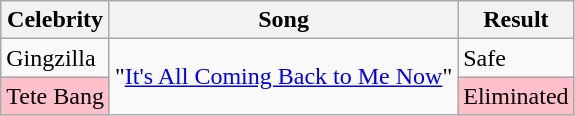<table class="wikitable sortable collapsed">
<tr>
<th>Celebrity</th>
<th>Song</th>
<th>Result</th>
</tr>
<tr>
<td>Gingzilla</td>
<td rowspan=2>"<a href='#'>It's All Coming Back to Me Now</a>"</td>
<td>Safe</td>
</tr>
<tr>
<td style="background:pink;">Tete Bang</td>
<td style="background:pink;">Eliminated</td>
</tr>
</table>
